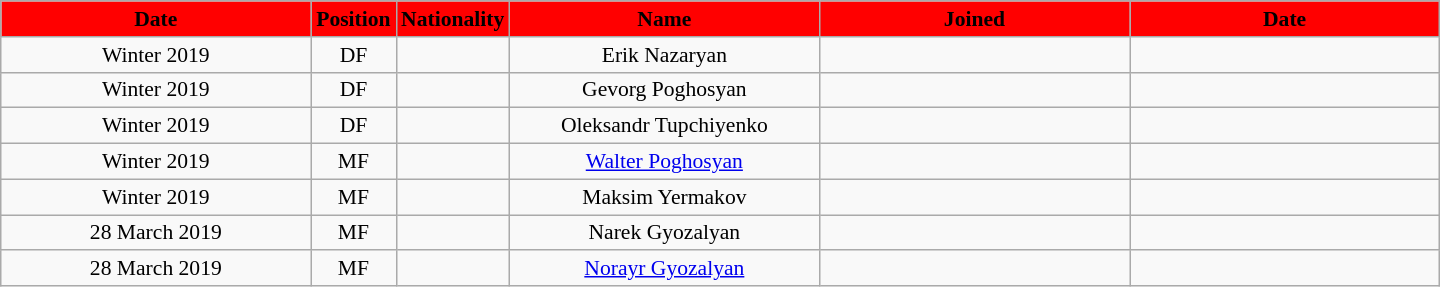<table class="wikitable"  style="text-align:center; font-size:90%; ">
<tr>
<th style="background:#FF0000; color:#000000; width:200px;">Date</th>
<th style="background:#FF0000; color:#000000; width:50px;">Position</th>
<th style="background:#FF0000; color:#000000; width:50px;">Nationality</th>
<th style="background:#FF0000; color:#000000; width:200px;">Name</th>
<th style="background:#FF0000; color:#000000; width:200px;">Joined</th>
<th style="background:#FF0000; color:#000000; width:200px;">Date</th>
</tr>
<tr>
<td>Winter 2019</td>
<td>DF</td>
<td></td>
<td>Erik Nazaryan</td>
<td></td>
<td></td>
</tr>
<tr>
<td>Winter 2019</td>
<td>DF</td>
<td></td>
<td>Gevorg Poghosyan</td>
<td></td>
<td></td>
</tr>
<tr>
<td>Winter 2019</td>
<td>DF</td>
<td></td>
<td>Oleksandr Tupchiyenko</td>
<td></td>
<td></td>
</tr>
<tr>
<td>Winter 2019</td>
<td>MF</td>
<td></td>
<td><a href='#'>Walter Poghosyan</a></td>
<td></td>
<td></td>
</tr>
<tr>
<td>Winter 2019</td>
<td>MF</td>
<td></td>
<td>Maksim Yermakov</td>
<td></td>
<td></td>
</tr>
<tr>
<td>28 March 2019</td>
<td>MF</td>
<td></td>
<td>Narek Gyozalyan</td>
<td></td>
<td></td>
</tr>
<tr>
<td>28 March 2019</td>
<td>MF</td>
<td></td>
<td><a href='#'>Norayr Gyozalyan</a></td>
<td></td>
<td></td>
</tr>
</table>
